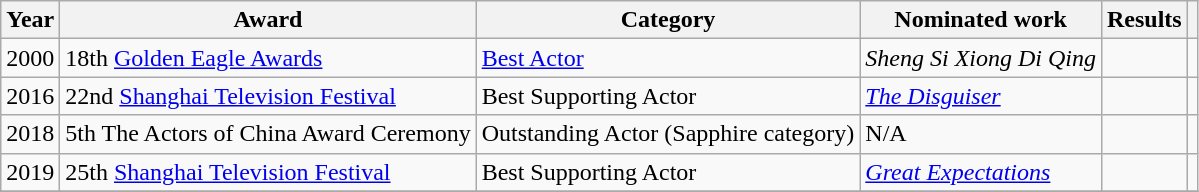<table class="wikitable">
<tr>
<th>Year</th>
<th>Award</th>
<th>Category</th>
<th>Nominated work</th>
<th>Results</th>
<th></th>
</tr>
<tr>
<td>2000</td>
<td>18th <a href='#'>Golden Eagle Awards</a></td>
<td><a href='#'>Best Actor</a></td>
<td><em>Sheng Si Xiong Di Qing</em></td>
<td></td>
<td></td>
</tr>
<tr>
<td>2016</td>
<td>22nd <a href='#'>Shanghai Television Festival</a></td>
<td>Best Supporting Actor</td>
<td><em><a href='#'>The Disguiser</a></em></td>
<td></td>
<td></td>
</tr>
<tr>
<td>2018</td>
<td>5th The Actors of China Award Ceremony</td>
<td>Outstanding Actor (Sapphire category)</td>
<td>N/A</td>
<td></td>
<td></td>
</tr>
<tr>
<td>2019</td>
<td>25th <a href='#'>Shanghai Television Festival</a></td>
<td>Best Supporting Actor</td>
<td><em><a href='#'>Great Expectations</a></em></td>
<td></td>
<td></td>
</tr>
<tr>
</tr>
</table>
